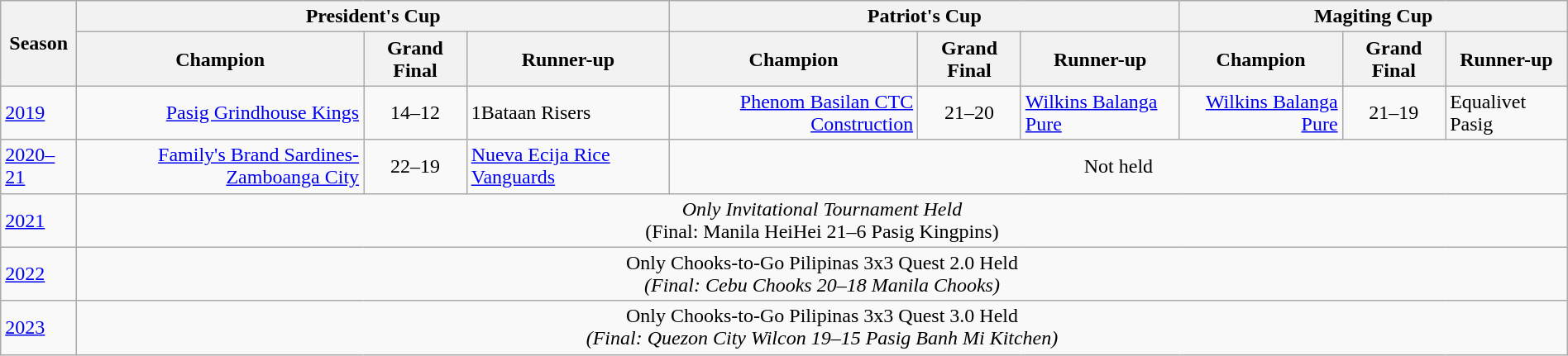<table class="wikitable plainrowheaders" style="width:100%; text-align:left">
<tr>
<th rowspan=2>Season</th>
<th colspan=3>President's Cup</th>
<th colspan=3>Patriot's Cup</th>
<th colspan=3>Magiting Cup</th>
</tr>
<tr>
<th>Champion</th>
<th>Grand Final</th>
<th>Runner-up</th>
<th>Champion</th>
<th>Grand Final</th>
<th>Runner-up</th>
<th>Champion</th>
<th>Grand Final</th>
<th>Runner-up</th>
</tr>
<tr>
<td><a href='#'>2019</a></td>
<td align=right><a href='#'>Pasig Grindhouse Kings</a></td>
<td align=center>14–12</td>
<td align=left>1Bataan Risers</td>
<td align=right><a href='#'>Phenom Basilan CTC Construction</a></td>
<td align=center>21–20</td>
<td align=left><a href='#'>Wilkins Balanga Pure</a></td>
<td align=right><a href='#'>Wilkins Balanga Pure</a></td>
<td align=center>21–19</td>
<td align=left>Equalivet Pasig</td>
</tr>
<tr>
<td><a href='#'>2020–21</a></td>
<td align=right><a href='#'>Family's Brand Sardines-Zamboanga City</a></td>
<td align=center>22–19</td>
<td align=left><a href='#'>Nueva Ecija Rice Vanguards</a></td>
<td colspan=6 align=center>Not held</td>
</tr>
<tr>
<td><a href='#'>2021</a></td>
<td colspan=9 align=center><em>Only Invitational Tournament Held<br></em>(Final: Manila HeiHei 21–6 Pasig Kingpins)<em></td>
</tr>
<tr>
<td><a href='#'>2022</a></td>
<td colspan=9 align=center></em>Only Chooks-to-Go Pilipinas 3x3 Quest 2.0 Held<em><br> (Final: Cebu Chooks 20–18 Manila Chooks)</td>
</tr>
<tr>
<td><a href='#'>2023</a></td>
<td colspan=9 align=center></em>Only Chooks-to-Go Pilipinas 3x3 Quest 3.0 Held<em><br>(Final: Quezon City Wilcon 19–15 Pasig Banh Mi Kitchen)</td>
</tr>
</table>
